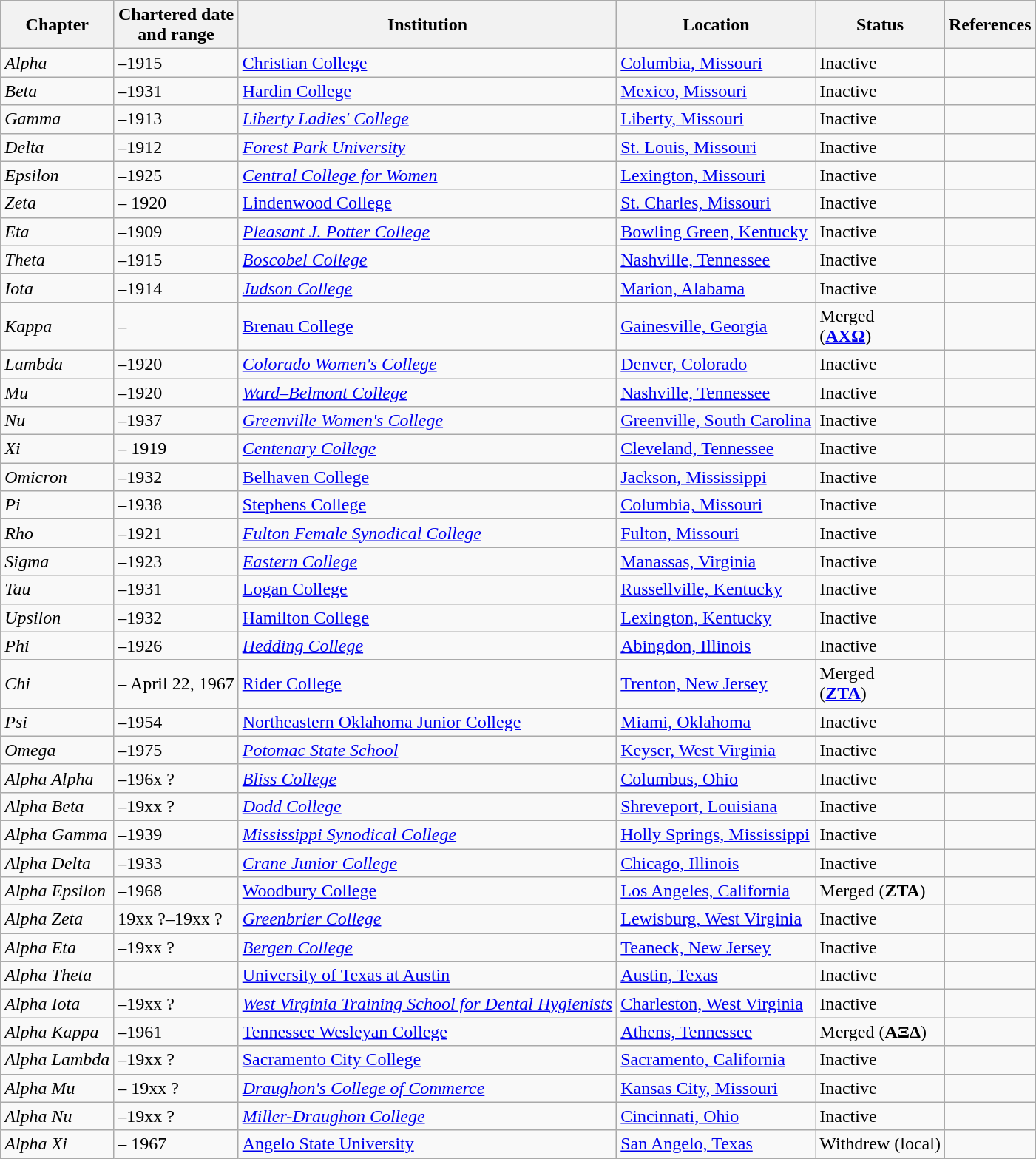<table class="wikitable sortable">
<tr>
<th>Chapter</th>
<th>Chartered date<br>and range</th>
<th>Institution</th>
<th>Location</th>
<th>Status</th>
<th>References</th>
</tr>
<tr>
<td><em>Alpha</em></td>
<td>–1915</td>
<td><a href='#'>Christian College</a></td>
<td><a href='#'>Columbia, Missouri</a></td>
<td>Inactive</td>
<td></td>
</tr>
<tr>
<td><em>Beta</em></td>
<td>–1931</td>
<td><a href='#'>Hardin College</a></td>
<td><a href='#'>Mexico, Missouri</a></td>
<td>Inactive</td>
<td></td>
</tr>
<tr>
<td><em>Gamma</em></td>
<td>–1913</td>
<td><em><a href='#'>Liberty Ladies' College</a></em></td>
<td><a href='#'>Liberty, Missouri</a></td>
<td>Inactive</td>
<td></td>
</tr>
<tr>
<td><em>Delta</em></td>
<td>–1912</td>
<td><em><a href='#'>Forest Park University</a></em></td>
<td><a href='#'>St. Louis, Missouri</a></td>
<td>Inactive</td>
<td></td>
</tr>
<tr>
<td><em>Epsilon</em></td>
<td>–1925</td>
<td><em><a href='#'>Central College for Women</a></em></td>
<td><a href='#'>Lexington, Missouri</a></td>
<td>Inactive</td>
<td></td>
</tr>
<tr>
<td><em>Zeta</em></td>
<td> – 1920</td>
<td><a href='#'>Lindenwood College</a></td>
<td><a href='#'>St. Charles, Missouri</a></td>
<td>Inactive</td>
<td></td>
</tr>
<tr>
<td><em>Eta</em></td>
<td>–1909</td>
<td><em><a href='#'>Pleasant J. Potter College</a></em></td>
<td><a href='#'>Bowling Green, Kentucky</a></td>
<td>Inactive</td>
<td></td>
</tr>
<tr>
<td><em>Theta</em></td>
<td>–1915</td>
<td><em><a href='#'>Boscobel College</a></em></td>
<td><a href='#'>Nashville, Tennessee</a></td>
<td>Inactive</td>
<td></td>
</tr>
<tr>
<td><em>Iota</em></td>
<td>–1914</td>
<td><em><a href='#'>Judson College</a></em></td>
<td><a href='#'>Marion, Alabama</a></td>
<td>Inactive</td>
<td></td>
</tr>
<tr>
<td><em>Kappa</em></td>
<td> – </td>
<td><a href='#'>Brenau College</a></td>
<td><a href='#'>Gainesville, Georgia</a></td>
<td>Merged<br>(<strong><a href='#'>ΑΧΩ</a></strong>)</td>
<td></td>
</tr>
<tr>
<td><em>Lambda</em></td>
<td>–1920</td>
<td><em><a href='#'>Colorado Women's College</a></em></td>
<td><a href='#'>Denver, Colorado</a></td>
<td>Inactive</td>
<td></td>
</tr>
<tr>
<td><em>Mu</em></td>
<td>–1920</td>
<td><em><a href='#'>Ward–Belmont College</a></em></td>
<td><a href='#'>Nashville, Tennessee</a></td>
<td>Inactive</td>
<td></td>
</tr>
<tr>
<td><em>Nu</em></td>
<td>–1937</td>
<td><em><a href='#'>Greenville Women's College</a></em></td>
<td><a href='#'>Greenville, South Carolina</a></td>
<td>Inactive</td>
<td></td>
</tr>
<tr>
<td><em>Xi</em></td>
<td> – 1919</td>
<td><em><a href='#'>Centenary College</a></em></td>
<td><a href='#'>Cleveland, Tennessee</a></td>
<td>Inactive</td>
<td></td>
</tr>
<tr>
<td><em>Omicron</em></td>
<td>–1932</td>
<td><a href='#'>Belhaven College</a></td>
<td><a href='#'>Jackson, Mississippi</a></td>
<td>Inactive</td>
<td></td>
</tr>
<tr>
<td><em>Pi</em></td>
<td>–1938</td>
<td><a href='#'>Stephens College</a></td>
<td><a href='#'>Columbia, Missouri</a></td>
<td>Inactive</td>
<td></td>
</tr>
<tr>
<td><em>Rho</em></td>
<td>–1921</td>
<td><em><a href='#'>Fulton Female Synodical College</a></em></td>
<td><a href='#'>Fulton, Missouri</a></td>
<td>Inactive</td>
<td></td>
</tr>
<tr>
<td><em>Sigma</em></td>
<td>–1923</td>
<td><em><a href='#'>Eastern College</a></em></td>
<td><a href='#'>Manassas, Virginia</a></td>
<td>Inactive</td>
<td></td>
</tr>
<tr>
<td><em>Tau</em></td>
<td>–1931</td>
<td><a href='#'>Logan College</a></td>
<td><a href='#'>Russellville, Kentucky</a></td>
<td>Inactive</td>
<td></td>
</tr>
<tr>
<td><em>Upsilon</em></td>
<td>–1932</td>
<td><a href='#'>Hamilton College</a></td>
<td><a href='#'>Lexington, Kentucky</a></td>
<td>Inactive</td>
<td></td>
</tr>
<tr>
<td><em>Phi</em></td>
<td>–1926</td>
<td><em><a href='#'>Hedding College</a></em></td>
<td><a href='#'>Abingdon, Illinois</a></td>
<td>Inactive</td>
<td></td>
</tr>
<tr>
<td><em>Chi</em></td>
<td> – April 22, 1967</td>
<td><a href='#'>Rider College</a></td>
<td><a href='#'>Trenton, New Jersey</a></td>
<td>Merged<br>(<a href='#'><strong>ZTA</strong></a>)</td>
<td></td>
</tr>
<tr>
<td><em>Psi</em></td>
<td>–1954</td>
<td><a href='#'>Northeastern Oklahoma Junior College</a></td>
<td><a href='#'>Miami, Oklahoma</a></td>
<td>Inactive</td>
<td></td>
</tr>
<tr>
<td><em>Omega</em></td>
<td>–1975</td>
<td><em><a href='#'>Potomac State School</a></em></td>
<td><a href='#'>Keyser, West Virginia</a></td>
<td>Inactive</td>
<td></td>
</tr>
<tr>
<td><em>Alpha Alpha</em></td>
<td>–196x ?</td>
<td><em><a href='#'>Bliss College</a></em></td>
<td><a href='#'>Columbus, Ohio</a></td>
<td>Inactive</td>
<td></td>
</tr>
<tr>
<td><em>Alpha Beta</em></td>
<td>–19xx ?</td>
<td><em><a href='#'>Dodd College</a></em></td>
<td><a href='#'>Shreveport, Louisiana</a></td>
<td>Inactive</td>
<td></td>
</tr>
<tr>
<td><em>Alpha Gamma</em></td>
<td>–1939</td>
<td><em><a href='#'>Mississippi Synodical College</a></em></td>
<td><a href='#'>Holly Springs, Mississippi</a></td>
<td>Inactive</td>
<td></td>
</tr>
<tr>
<td><em>Alpha Delta</em></td>
<td>–1933</td>
<td><em><a href='#'>Crane Junior College</a></em></td>
<td><a href='#'>Chicago, Illinois</a></td>
<td>Inactive</td>
<td></td>
</tr>
<tr>
<td><em>Alpha Epsilon</em></td>
<td>–1968</td>
<td><a href='#'>Woodbury College</a></td>
<td><a href='#'>Los Angeles, California</a></td>
<td>Merged (<strong>ΖΤΑ</strong>)</td>
<td></td>
</tr>
<tr>
<td><em>Alpha Zeta</em></td>
<td>19xx ?–19xx ?</td>
<td><em><a href='#'>Greenbrier College</a></em></td>
<td><a href='#'>Lewisburg, West Virginia</a></td>
<td>Inactive</td>
<td></td>
</tr>
<tr>
<td><em>Alpha Eta</em></td>
<td>–19xx ?</td>
<td><em><a href='#'>Bergen College</a></em></td>
<td><a href='#'>Teaneck, New Jersey</a></td>
<td>Inactive</td>
<td></td>
</tr>
<tr>
<td><em>Alpha Theta</em></td>
<td></td>
<td><a href='#'>University of Texas at Austin</a></td>
<td><a href='#'>Austin, Texas</a></td>
<td>Inactive</td>
<td></td>
</tr>
<tr>
<td><em>Alpha Iota</em></td>
<td>–19xx ?</td>
<td><em><a href='#'>West Virginia Training School for Dental Hygienists</a></em></td>
<td><a href='#'>Charleston, West Virginia</a></td>
<td>Inactive</td>
<td></td>
</tr>
<tr>
<td><em>Alpha Kappa</em></td>
<td>–1961</td>
<td><a href='#'>Tennessee Wesleyan College</a></td>
<td><a href='#'>Athens, Tennessee</a></td>
<td>Merged (<strong>ΑΞΔ</strong>)</td>
<td></td>
</tr>
<tr>
<td><em>Alpha Lambda</em></td>
<td>–19xx ?</td>
<td><a href='#'>Sacramento City College</a></td>
<td><a href='#'>Sacramento, California</a></td>
<td>Inactive</td>
<td></td>
</tr>
<tr>
<td><em>Alpha Mu</em></td>
<td> – 19xx ?</td>
<td><em><a href='#'>Draughon's College of Commerce</a></em></td>
<td><a href='#'>Kansas City, Missouri</a></td>
<td>Inactive</td>
<td></td>
</tr>
<tr>
<td><em>Alpha Nu</em></td>
<td>–19xx ?</td>
<td><em><a href='#'>Miller-Draughon College</a></em></td>
<td><a href='#'>Cincinnati, Ohio</a></td>
<td>Inactive</td>
<td></td>
</tr>
<tr>
<td><em>Alpha Xi</em></td>
<td> – 1967</td>
<td><a href='#'>Angelo State University</a></td>
<td><a href='#'>San Angelo, Texas</a></td>
<td>Withdrew (local)</td>
<td></td>
</tr>
</table>
